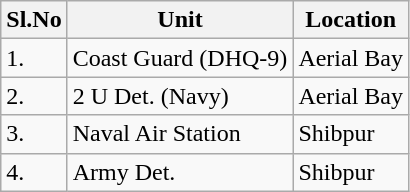<table class="wikitable">
<tr>
<th>Sl.No</th>
<th>Unit</th>
<th>Location</th>
</tr>
<tr>
<td>1.</td>
<td>Coast Guard (DHQ-9)</td>
<td>Aerial Bay</td>
</tr>
<tr>
<td>2.</td>
<td>2 U Det. (Navy)</td>
<td>Aerial Bay</td>
</tr>
<tr>
<td>3.</td>
<td>Naval Air Station</td>
<td>Shibpur</td>
</tr>
<tr>
<td>4.</td>
<td>Army Det.</td>
<td>Shibpur</td>
</tr>
</table>
